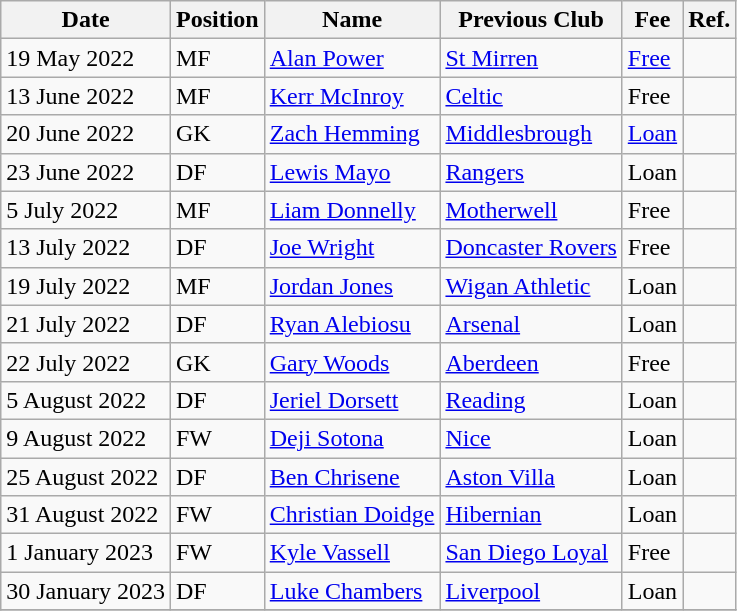<table class="wikitable">
<tr>
<th>Date</th>
<th>Position</th>
<th>Name</th>
<th>Previous Club</th>
<th>Fee</th>
<th>Ref.</th>
</tr>
<tr>
<td>19 May 2022</td>
<td>MF</td>
<td> <a href='#'>Alan Power</a></td>
<td><a href='#'>St Mirren</a></td>
<td><a href='#'>Free</a></td>
<td></td>
</tr>
<tr>
<td>13 June 2022</td>
<td>MF</td>
<td><a href='#'>Kerr McInroy</a></td>
<td><a href='#'>Celtic</a></td>
<td>Free</td>
<td></td>
</tr>
<tr>
<td>20 June 2022</td>
<td>GK</td>
<td> <a href='#'>Zach Hemming</a></td>
<td> <a href='#'>Middlesbrough</a></td>
<td><a href='#'>Loan</a></td>
<td></td>
</tr>
<tr>
<td>23 June 2022</td>
<td>DF</td>
<td><a href='#'>Lewis Mayo</a></td>
<td><a href='#'>Rangers</a></td>
<td>Loan</td>
<td></td>
</tr>
<tr>
<td>5 July 2022</td>
<td>MF</td>
<td> <a href='#'>Liam Donnelly</a></td>
<td><a href='#'>Motherwell</a></td>
<td>Free</td>
<td></td>
</tr>
<tr>
<td>13 July 2022</td>
<td>DF</td>
<td> <a href='#'>Joe Wright</a></td>
<td> <a href='#'>Doncaster Rovers</a></td>
<td>Free</td>
<td></td>
</tr>
<tr>
<td>19 July 2022</td>
<td>MF</td>
<td> <a href='#'>Jordan Jones</a></td>
<td> <a href='#'>Wigan Athletic</a></td>
<td>Loan</td>
<td></td>
</tr>
<tr>
<td>21 July 2022</td>
<td>DF</td>
<td> <a href='#'>Ryan Alebiosu</a></td>
<td> <a href='#'>Arsenal</a></td>
<td>Loan</td>
<td></td>
</tr>
<tr>
<td>22 July 2022</td>
<td>GK</td>
<td> <a href='#'>Gary Woods</a></td>
<td><a href='#'>Aberdeen</a></td>
<td>Free</td>
<td></td>
</tr>
<tr>
<td>5 August 2022</td>
<td>DF</td>
<td> <a href='#'>Jeriel Dorsett</a></td>
<td> <a href='#'>Reading</a></td>
<td>Loan</td>
<td></td>
</tr>
<tr>
<td>9 August 2022</td>
<td>FW</td>
<td> <a href='#'>Deji Sotona</a></td>
<td> <a href='#'>Nice</a></td>
<td>Loan</td>
<td></td>
</tr>
<tr>
<td>25 August 2022</td>
<td>DF</td>
<td> <a href='#'>Ben Chrisene</a></td>
<td> <a href='#'>Aston Villa</a></td>
<td>Loan</td>
<td></td>
</tr>
<tr>
<td>31 August 2022</td>
<td>FW</td>
<td> <a href='#'>Christian Doidge</a></td>
<td><a href='#'>Hibernian</a></td>
<td>Loan</td>
<td></td>
</tr>
<tr>
<td>1 January 2023</td>
<td>FW</td>
<td> <a href='#'>Kyle Vassell</a></td>
<td> <a href='#'>San Diego Loyal</a></td>
<td>Free</td>
<td></td>
</tr>
<tr>
<td>30 January 2023</td>
<td>DF</td>
<td> <a href='#'>Luke Chambers</a></td>
<td> <a href='#'>Liverpool</a></td>
<td>Loan</td>
<td></td>
</tr>
<tr>
</tr>
</table>
